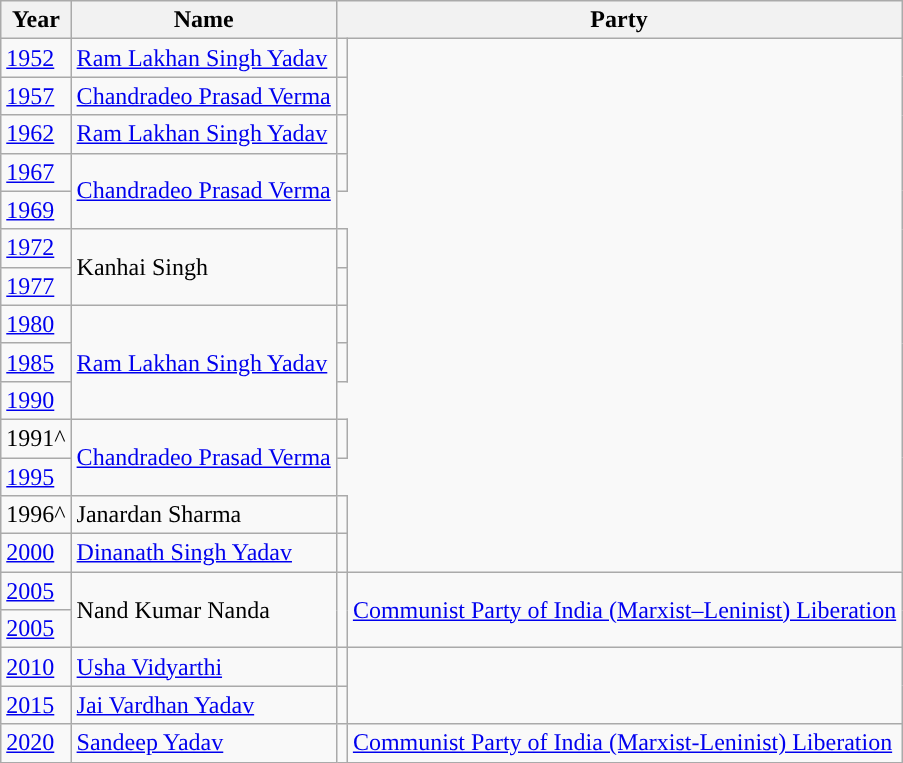<table class="wikitable sortable">
<tr>
<th>Year</th>
<th>Name</th>
<th colspan="2">Party</th>
</tr>
<tr>
<td><a href='#'>1952</a></td>
<td><a href='#'>Ram Lakhan Singh Yadav</a></td>
<td></td>
</tr>
<tr>
<td><a href='#'>1957</a></td>
<td><a href='#'>Chandradeo Prasad Verma</a></td>
<td></td>
</tr>
<tr>
<td><a href='#'>1962</a></td>
<td><a href='#'>Ram Lakhan Singh Yadav</a></td>
<td></td>
</tr>
<tr>
<td><a href='#'>1967</a></td>
<td rowspan="2"><a href='#'>Chandradeo Prasad Verma</a></td>
<td></td>
</tr>
<tr>
<td><a href='#'>1969</a></td>
</tr>
<tr>
<td><a href='#'>1972</a></td>
<td rowspan="2">Kanhai Singh</td>
<td></td>
</tr>
<tr>
<td><a href='#'>1977</a></td>
<td></td>
</tr>
<tr>
<td><a href='#'>1980</a></td>
<td rowspan="3"><a href='#'>Ram Lakhan Singh Yadav</a></td>
<td></td>
</tr>
<tr>
<td><a href='#'>1985</a></td>
<td></td>
</tr>
<tr>
<td><a href='#'>1990</a></td>
</tr>
<tr>
<td>1991^</td>
<td rowspan="2"><a href='#'>Chandradeo Prasad Verma</a></td>
<td></td>
</tr>
<tr>
<td><a href='#'>1995</a></td>
</tr>
<tr>
<td>1996^</td>
<td>Janardan Sharma</td>
<td></td>
</tr>
<tr>
<td><a href='#'>2000</a></td>
<td><a href='#'>Dinanath Singh Yadav</a></td>
<td></td>
</tr>
<tr>
<td><a href='#'>2005</a></td>
<td rowspan="2">Nand Kumar Nanda</td>
<td rowspan="2" style="background-color:"></td>
<td rowspan="2"><a href='#'>Communist Party of India (Marxist–Leninist) Liberation</a></td>
</tr>
<tr>
<td><a href='#'>2005</a></td>
</tr>
<tr>
<td><a href='#'>2010</a></td>
<td><a href='#'>Usha Vidyarthi</a></td>
<td></td>
</tr>
<tr>
<td><a href='#'>2015</a></td>
<td><a href='#'>Jai Vardhan Yadav</a></td>
<td></td>
</tr>
<tr>
<td><a href='#'>2020</a></td>
<td><a href='#'>Sandeep Yadav</a></td>
<td style="background-color:"></td>
<td><a href='#'>Communist Party of India (Marxist-Leninist) Liberation</a></td>
</tr>
</table>
